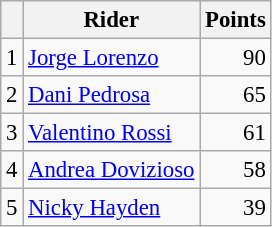<table class="wikitable" style="font-size: 95%;">
<tr>
<th></th>
<th>Rider</th>
<th>Points</th>
</tr>
<tr>
<td align=center>1</td>
<td> <a href='#'>Jorge Lorenzo</a></td>
<td align=right>90</td>
</tr>
<tr>
<td align=center>2</td>
<td> <a href='#'>Dani Pedrosa</a></td>
<td align=right>65</td>
</tr>
<tr>
<td align=center>3</td>
<td> <a href='#'>Valentino Rossi</a></td>
<td align=right>61</td>
</tr>
<tr>
<td align=center>4</td>
<td> <a href='#'>Andrea Dovizioso</a></td>
<td align=right>58</td>
</tr>
<tr>
<td align=center>5</td>
<td> <a href='#'>Nicky Hayden</a></td>
<td align=right>39</td>
</tr>
</table>
